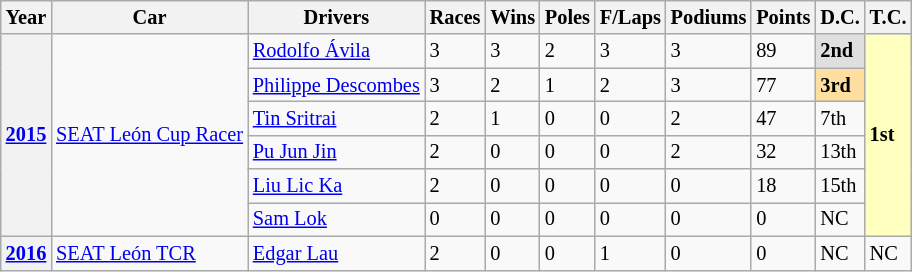<table class="wikitable" style="font-size:85%">
<tr>
<th>Year</th>
<th>Car</th>
<th>Drivers</th>
<th>Races</th>
<th>Wins</th>
<th>Poles</th>
<th>F/Laps</th>
<th>Podiums</th>
<th>Points</th>
<th>D.C.</th>
<th>T.C.</th>
</tr>
<tr>
<th rowspan="6"><a href='#'>2015</a></th>
<td rowspan="6"><a href='#'>SEAT León Cup Racer</a></td>
<td> <a href='#'>Rodolfo Ávila</a></td>
<td>3</td>
<td>3</td>
<td>2</td>
<td>3</td>
<td>3</td>
<td>89</td>
<td style="background:#dfdfdf;"><strong>2nd</strong></td>
<td rowspan="6" style="background:#ffffbf;"><strong>1st</strong></td>
</tr>
<tr>
<td> <a href='#'>Philippe Descombes</a></td>
<td>3</td>
<td>2</td>
<td>1</td>
<td>2</td>
<td>3</td>
<td>77</td>
<td style="background:#ffdf9f;"><strong>3rd</strong></td>
</tr>
<tr>
<td> <a href='#'>Tin Sritrai</a></td>
<td>2</td>
<td>1</td>
<td>0</td>
<td>0</td>
<td>2</td>
<td>47</td>
<td>7th</td>
</tr>
<tr>
<td> <a href='#'>Pu Jun Jin</a></td>
<td>2</td>
<td>0</td>
<td>0</td>
<td>0</td>
<td>2</td>
<td>32</td>
<td>13th</td>
</tr>
<tr>
<td> <a href='#'>Liu Lic Ka</a></td>
<td>2</td>
<td>0</td>
<td>0</td>
<td>0</td>
<td>0</td>
<td>18</td>
<td>15th</td>
</tr>
<tr>
<td> <a href='#'>Sam Lok</a></td>
<td>0</td>
<td>0</td>
<td>0</td>
<td>0</td>
<td>0</td>
<td>0</td>
<td>NC</td>
</tr>
<tr>
<th><a href='#'>2016</a></th>
<td><a href='#'>SEAT León TCR</a></td>
<td> <a href='#'>Edgar Lau</a></td>
<td>2</td>
<td>0</td>
<td>0</td>
<td>1</td>
<td>0</td>
<td>0</td>
<td>NC</td>
<td>NC</td>
</tr>
</table>
